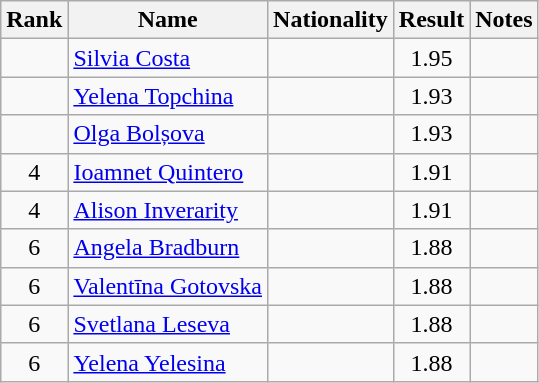<table class="wikitable sortable" style="text-align:center">
<tr>
<th>Rank</th>
<th>Name</th>
<th>Nationality</th>
<th>Result</th>
<th>Notes</th>
</tr>
<tr>
<td></td>
<td align=left><a href='#'>Silvia Costa</a></td>
<td align=left></td>
<td>1.95</td>
<td></td>
</tr>
<tr>
<td></td>
<td align=left><a href='#'>Yelena Topchina</a></td>
<td align=left></td>
<td>1.93</td>
<td></td>
</tr>
<tr>
<td></td>
<td align=left><a href='#'>Olga Bolșova</a></td>
<td align=left></td>
<td>1.93</td>
<td></td>
</tr>
<tr>
<td>4</td>
<td align=left><a href='#'>Ioamnet Quintero</a></td>
<td align=left></td>
<td>1.91</td>
<td></td>
</tr>
<tr>
<td>4</td>
<td align=left><a href='#'>Alison Inverarity</a></td>
<td align=left></td>
<td>1.91</td>
<td></td>
</tr>
<tr>
<td>6</td>
<td align=left><a href='#'>Angela Bradburn</a></td>
<td align=left></td>
<td>1.88</td>
<td></td>
</tr>
<tr>
<td>6</td>
<td align=left><a href='#'>Valentīna Gotovska</a></td>
<td align=left></td>
<td>1.88</td>
<td></td>
</tr>
<tr>
<td>6</td>
<td align=left><a href='#'>Svetlana Leseva</a></td>
<td align=left></td>
<td>1.88</td>
<td></td>
</tr>
<tr>
<td>6</td>
<td align=left><a href='#'>Yelena Yelesina</a></td>
<td align=left></td>
<td>1.88</td>
<td></td>
</tr>
</table>
